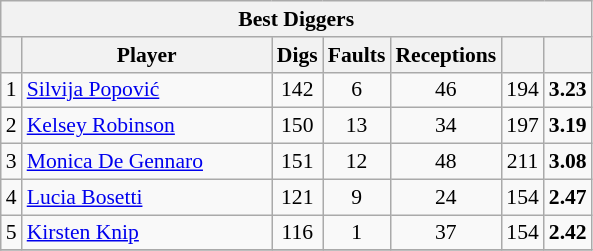<table class="wikitable sortable" style=font-size:90%>
<tr>
<th colspan=7>Best Diggers</th>
</tr>
<tr>
<th></th>
<th width=160>Player</th>
<th width=20>Digs</th>
<th width=20>Faults</th>
<th width=20>Receptions</th>
<th width=20></th>
<th width=20></th>
</tr>
<tr>
<td align=center>1</td>
<td> <a href='#'>Silvija Popović</a></td>
<td align=center>142</td>
<td align=center>6</td>
<td align=center>46</td>
<td align=center>194</td>
<td align=center><strong>3.23</strong></td>
</tr>
<tr>
<td align=center>2</td>
<td> <a href='#'>Kelsey Robinson</a></td>
<td align=center>150</td>
<td align=center>13</td>
<td align=center>34</td>
<td align=center>197</td>
<td align=center><strong>3.19</strong></td>
</tr>
<tr>
<td align=center>3</td>
<td> <a href='#'>Monica De Gennaro</a></td>
<td align=center>151</td>
<td align=center>12</td>
<td align=center>48</td>
<td align=center>211</td>
<td align=center><strong>3.08</strong></td>
</tr>
<tr>
<td align=center>4</td>
<td> <a href='#'>Lucia Bosetti</a></td>
<td align=center>121</td>
<td align=center>9</td>
<td align=center>24</td>
<td align=center>154</td>
<td align=center><strong>2.47</strong></td>
</tr>
<tr>
<td align=center>5</td>
<td> <a href='#'>Kirsten Knip</a></td>
<td align=center>116</td>
<td align=center>1</td>
<td align=center>37</td>
<td align=center>154</td>
<td align=center><strong>2.42</strong></td>
</tr>
<tr>
</tr>
</table>
